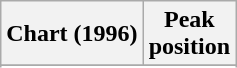<table class="wikitable sortable">
<tr>
<th align="left">Chart (1996)</th>
<th align="center">Peak<br>position</th>
</tr>
<tr>
</tr>
<tr>
</tr>
<tr>
</tr>
</table>
